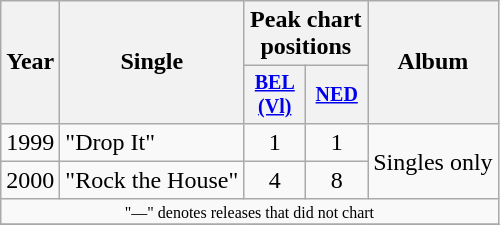<table class="wikitable" style="text-align:center;">
<tr>
<th rowspan="2">Year</th>
<th rowspan="2">Single</th>
<th colspan="2">Peak chart positions</th>
<th rowspan="2">Album</th>
</tr>
<tr style="font-size:smaller;">
<th width="35"><a href='#'>BEL<br>(Vl)</a><br></th>
<th width="35"><a href='#'>NED</a><br></th>
</tr>
<tr>
<td>1999</td>
<td align="left">"Drop It"</td>
<td>1</td>
<td>1</td>
<td align="left" rowspan="2">Singles only</td>
</tr>
<tr>
<td>2000</td>
<td align="left">"Rock the House"</td>
<td>4</td>
<td>8</td>
</tr>
<tr>
<td colspan="15" style="font-size:8pt">"—" denotes releases that did not chart</td>
</tr>
<tr>
</tr>
</table>
